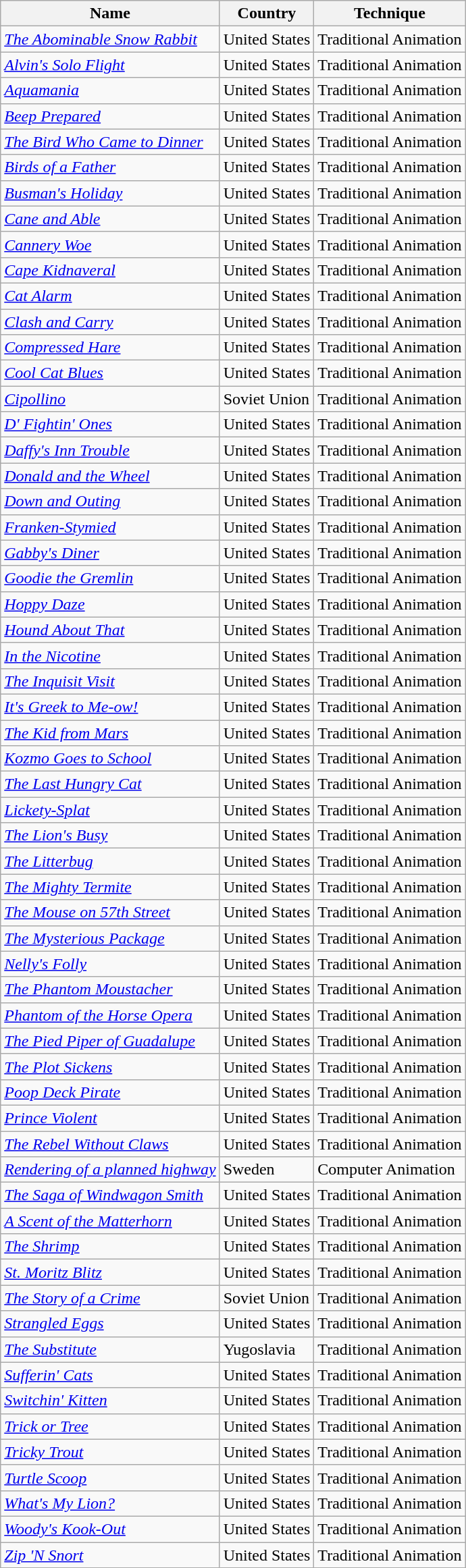<table class="wikitable sortable">
<tr>
<th>Name</th>
<th>Country</th>
<th>Technique</th>
</tr>
<tr>
<td><em><a href='#'>The Abominable Snow Rabbit</a></em></td>
<td>United States</td>
<td>Traditional Animation</td>
</tr>
<tr>
<td><em><a href='#'>Alvin's Solo Flight</a></em></td>
<td>United States</td>
<td>Traditional Animation</td>
</tr>
<tr>
<td><em><a href='#'>Aquamania</a></em></td>
<td>United States</td>
<td>Traditional Animation</td>
</tr>
<tr>
<td><em><a href='#'>Beep Prepared</a></em></td>
<td>United States</td>
<td>Traditional Animation</td>
</tr>
<tr>
<td><em><a href='#'>The Bird Who Came to Dinner</a></em></td>
<td>United States</td>
<td>Traditional Animation</td>
</tr>
<tr>
<td><em><a href='#'>Birds of a Father</a></em></td>
<td>United States</td>
<td>Traditional Animation</td>
</tr>
<tr>
<td><em><a href='#'>Busman's Holiday</a></em></td>
<td>United States</td>
<td>Traditional Animation</td>
</tr>
<tr>
<td><em><a href='#'>Cane and Able</a></em></td>
<td>United States</td>
<td>Traditional Animation</td>
</tr>
<tr>
<td><em><a href='#'>Cannery Woe</a></em></td>
<td>United States</td>
<td>Traditional Animation</td>
</tr>
<tr>
<td><em><a href='#'>Cape Kidnaveral</a></em></td>
<td>United States</td>
<td>Traditional Animation</td>
</tr>
<tr>
<td><em><a href='#'>Cat Alarm</a></em></td>
<td>United States</td>
<td>Traditional Animation</td>
</tr>
<tr>
<td><em><a href='#'>Clash and Carry</a></em></td>
<td>United States</td>
<td>Traditional Animation</td>
</tr>
<tr>
<td><em><a href='#'>Compressed Hare</a></em></td>
<td>United States</td>
<td>Traditional Animation</td>
</tr>
<tr>
<td><em><a href='#'>Cool Cat Blues</a></em></td>
<td>United States</td>
<td>Traditional Animation</td>
</tr>
<tr>
<td><em><a href='#'>Cipollino</a></em></td>
<td>Soviet Union</td>
<td>Traditional Animation</td>
</tr>
<tr>
<td><em><a href='#'>D' Fightin' Ones</a></em></td>
<td>United States</td>
<td>Traditional Animation</td>
</tr>
<tr>
<td><em><a href='#'>Daffy's Inn Trouble</a></em></td>
<td>United States</td>
<td>Traditional Animation</td>
</tr>
<tr>
<td><em><a href='#'>Donald and the Wheel</a></em></td>
<td>United States</td>
<td>Traditional Animation</td>
</tr>
<tr>
<td><em><a href='#'>Down and Outing</a></em></td>
<td>United States</td>
<td>Traditional Animation</td>
</tr>
<tr>
<td><em><a href='#'>Franken-Stymied</a></em></td>
<td>United States</td>
<td>Traditional Animation</td>
</tr>
<tr>
<td><em><a href='#'>Gabby's Diner</a></em></td>
<td>United States</td>
<td>Traditional Animation</td>
</tr>
<tr>
<td><em><a href='#'>Goodie the Gremlin</a></em></td>
<td>United States</td>
<td>Traditional Animation</td>
</tr>
<tr>
<td><em><a href='#'>Hoppy Daze</a></em></td>
<td>United States</td>
<td>Traditional Animation</td>
</tr>
<tr>
<td><em><a href='#'>Hound About That</a></em></td>
<td>United States</td>
<td>Traditional Animation</td>
</tr>
<tr>
<td><em><a href='#'>In the Nicotine</a></em></td>
<td>United States</td>
<td>Traditional Animation</td>
</tr>
<tr>
<td><em><a href='#'>The Inquisit Visit</a></em></td>
<td>United States</td>
<td>Traditional Animation</td>
</tr>
<tr>
<td><em><a href='#'>It's Greek to Me-ow!</a></em></td>
<td>United States</td>
<td>Traditional Animation</td>
</tr>
<tr>
<td><em><a href='#'>The Kid from Mars</a></em></td>
<td>United States</td>
<td>Traditional Animation</td>
</tr>
<tr>
<td><em><a href='#'>Kozmo Goes to School</a></em></td>
<td>United States</td>
<td>Traditional Animation</td>
</tr>
<tr>
<td><em><a href='#'>The Last Hungry Cat</a></em></td>
<td>United States</td>
<td>Traditional Animation</td>
</tr>
<tr>
<td><em><a href='#'>Lickety-Splat</a></em></td>
<td>United States</td>
<td>Traditional Animation</td>
</tr>
<tr>
<td><em><a href='#'>The Lion's Busy</a></em></td>
<td>United States</td>
<td>Traditional Animation</td>
</tr>
<tr>
<td><em><a href='#'>The Litterbug</a></em></td>
<td>United States</td>
<td>Traditional Animation</td>
</tr>
<tr>
<td><em><a href='#'>The Mighty Termite</a></em></td>
<td>United States</td>
<td>Traditional Animation</td>
</tr>
<tr>
<td><em><a href='#'>The Mouse on 57th Street</a></em></td>
<td>United States</td>
<td>Traditional Animation</td>
</tr>
<tr>
<td><em><a href='#'>The Mysterious Package</a></em></td>
<td>United States</td>
<td>Traditional Animation</td>
</tr>
<tr>
<td><em><a href='#'>Nelly's Folly</a></em></td>
<td>United States</td>
<td>Traditional Animation</td>
</tr>
<tr>
<td><em><a href='#'>The Phantom Moustacher</a></em></td>
<td>United States</td>
<td>Traditional Animation</td>
</tr>
<tr>
<td><em><a href='#'>Phantom of the Horse Opera</a></em></td>
<td>United States</td>
<td>Traditional Animation</td>
</tr>
<tr>
<td><em><a href='#'>The Pied Piper of Guadalupe</a></em></td>
<td>United States</td>
<td>Traditional Animation</td>
</tr>
<tr>
<td><em><a href='#'>The Plot Sickens</a></em></td>
<td>United States</td>
<td>Traditional Animation</td>
</tr>
<tr>
<td><em><a href='#'>Poop Deck Pirate</a></em></td>
<td>United States</td>
<td>Traditional Animation</td>
</tr>
<tr>
<td><em><a href='#'>Prince Violent</a></em></td>
<td>United States</td>
<td>Traditional Animation</td>
</tr>
<tr>
<td><em><a href='#'>The Rebel Without Claws</a></em></td>
<td>United States</td>
<td>Traditional Animation</td>
</tr>
<tr>
<td><em><a href='#'>Rendering of a planned highway</a></em></td>
<td>Sweden</td>
<td>Computer Animation</td>
</tr>
<tr>
<td><em><a href='#'>The Saga of Windwagon Smith</a></em></td>
<td>United States</td>
<td>Traditional Animation</td>
</tr>
<tr>
<td><em><a href='#'>A Scent of the Matterhorn</a></em></td>
<td>United States</td>
<td>Traditional Animation</td>
</tr>
<tr>
<td><em><a href='#'>The Shrimp</a></em></td>
<td>United States</td>
<td>Traditional Animation</td>
</tr>
<tr>
<td><em><a href='#'>St. Moritz Blitz</a></em></td>
<td>United States</td>
<td>Traditional Animation</td>
</tr>
<tr>
<td><em><a href='#'>The Story of a Crime</a></em></td>
<td>Soviet Union</td>
<td>Traditional Animation</td>
</tr>
<tr>
<td><em><a href='#'>Strangled Eggs</a></em></td>
<td>United States</td>
<td>Traditional Animation</td>
</tr>
<tr>
<td><em><a href='#'>The Substitute</a></em></td>
<td>Yugoslavia</td>
<td>Traditional Animation</td>
</tr>
<tr>
<td><em><a href='#'>Sufferin' Cats</a></em></td>
<td>United States</td>
<td>Traditional Animation</td>
</tr>
<tr>
<td><em><a href='#'>Switchin' Kitten</a></em></td>
<td>United States</td>
<td>Traditional Animation</td>
</tr>
<tr>
<td><em><a href='#'>Trick or Tree</a></em></td>
<td>United States</td>
<td>Traditional Animation</td>
</tr>
<tr>
<td><em><a href='#'>Tricky Trout</a></em></td>
<td>United States</td>
<td>Traditional Animation</td>
</tr>
<tr>
<td><em><a href='#'>Turtle Scoop</a></em></td>
<td>United States</td>
<td>Traditional Animation</td>
</tr>
<tr>
<td><em><a href='#'>What's My Lion?</a></em></td>
<td>United States</td>
<td>Traditional Animation</td>
</tr>
<tr>
<td><em><a href='#'>Woody's Kook-Out</a></em></td>
<td>United States</td>
<td>Traditional Animation</td>
</tr>
<tr>
<td><em><a href='#'>Zip 'N Snort</a></em></td>
<td>United States</td>
<td>Traditional Animation</td>
</tr>
</table>
